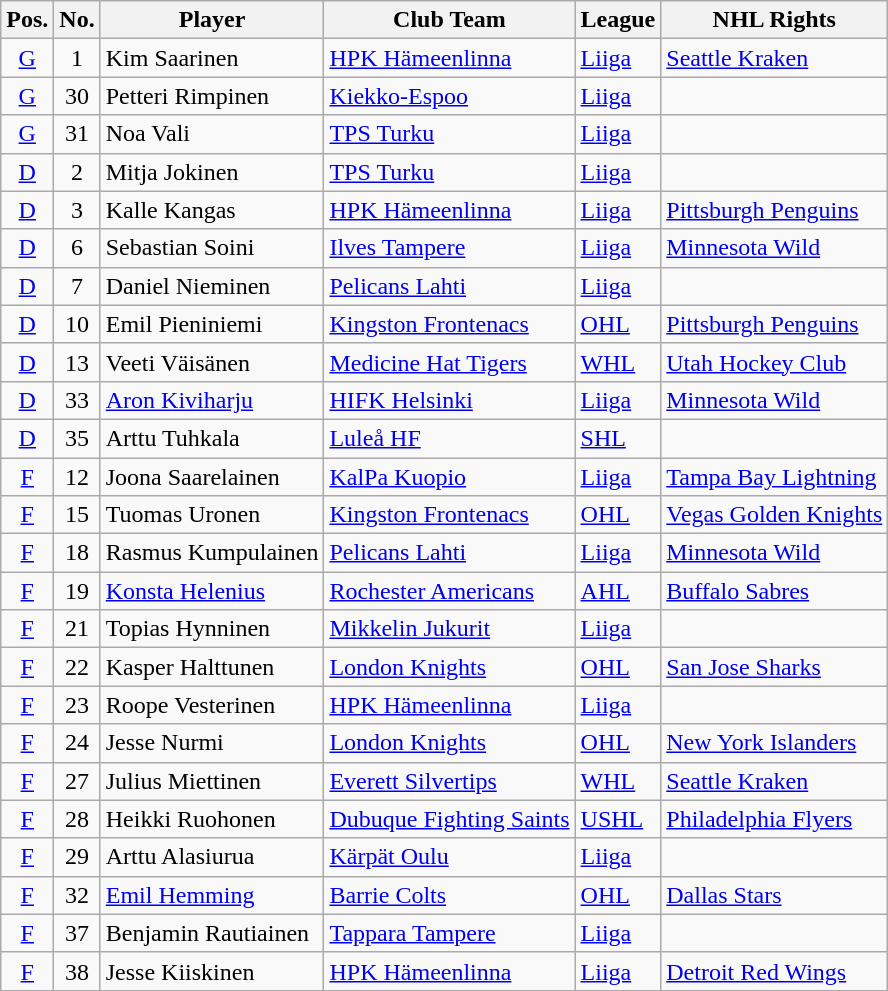<table class="wikitable sortable">
<tr>
<th>Pos.</th>
<th>No.</th>
<th>Player</th>
<th>Club Team</th>
<th>League</th>
<th>NHL Rights</th>
</tr>
<tr>
<td style="text-align:center;"><a href='#'>G</a></td>
<td style="text-align:center;">1</td>
<td>Kim Saarinen</td>
<td> <a href='#'>HPK Hämeenlinna</a></td>
<td> <a href='#'>Liiga</a></td>
<td><a href='#'>Seattle Kraken</a></td>
</tr>
<tr>
<td style="text-align:center;"><a href='#'>G</a></td>
<td style="text-align:center;">30</td>
<td>Petteri Rimpinen</td>
<td> <a href='#'>Kiekko-Espoo</a></td>
<td> <a href='#'>Liiga</a></td>
<td></td>
</tr>
<tr>
<td style="text-align:center;"><a href='#'>G</a></td>
<td style="text-align:center;">31</td>
<td>Noa Vali</td>
<td> <a href='#'>TPS Turku</a></td>
<td> <a href='#'>Liiga</a></td>
<td></td>
</tr>
<tr>
<td style="text-align:center;"><a href='#'>D</a></td>
<td style="text-align:center;">2</td>
<td>Mitja Jokinen</td>
<td> <a href='#'>TPS Turku</a></td>
<td> <a href='#'>Liiga</a></td>
<td></td>
</tr>
<tr>
<td style="text-align:center;"><a href='#'>D</a></td>
<td style="text-align:center;">3</td>
<td>Kalle Kangas</td>
<td> <a href='#'>HPK Hämeenlinna</a></td>
<td> <a href='#'>Liiga</a></td>
<td><a href='#'>Pittsburgh Penguins</a></td>
</tr>
<tr>
<td style="text-align:center;"><a href='#'>D</a></td>
<td style="text-align:center;">6</td>
<td>Sebastian Soini</td>
<td> <a href='#'>Ilves Tampere</a></td>
<td> <a href='#'>Liiga</a></td>
<td><a href='#'>Minnesota Wild</a></td>
</tr>
<tr>
<td style="text-align:center;"><a href='#'>D</a></td>
<td style="text-align:center;">7</td>
<td>Daniel Nieminen</td>
<td> <a href='#'>Pelicans Lahti</a></td>
<td> <a href='#'>Liiga</a></td>
<td></td>
</tr>
<tr>
<td style="text-align:center;"><a href='#'>D</a></td>
<td style="text-align:center;">10</td>
<td>Emil Pieniniemi</td>
<td> <a href='#'>Kingston Frontenacs</a></td>
<td> <a href='#'>OHL</a></td>
<td><a href='#'>Pittsburgh Penguins</a></td>
</tr>
<tr>
<td style="text-align:center;"><a href='#'>D</a></td>
<td style="text-align:center;">13</td>
<td>Veeti Väisänen</td>
<td> <a href='#'>Medicine Hat Tigers</a></td>
<td> <a href='#'>WHL</a></td>
<td><a href='#'>Utah Hockey Club</a></td>
</tr>
<tr>
<td style="text-align:center;"><a href='#'>D</a></td>
<td style="text-align:center;">33</td>
<td><a href='#'>Aron Kiviharju</a></td>
<td> <a href='#'>HIFK Helsinki</a></td>
<td> <a href='#'>Liiga</a></td>
<td><a href='#'>Minnesota Wild</a></td>
</tr>
<tr>
<td style="text-align:center;"><a href='#'>D</a></td>
<td style="text-align:center;">35</td>
<td>Arttu Tuhkala</td>
<td> <a href='#'>Luleå HF</a></td>
<td> <a href='#'>SHL</a></td>
<td></td>
</tr>
<tr>
<td style="text-align:center;"><a href='#'>F</a></td>
<td style="text-align:center;">12</td>
<td>Joona Saarelainen</td>
<td> <a href='#'>KalPa Kuopio</a></td>
<td> <a href='#'>Liiga</a></td>
<td><a href='#'>Tampa Bay Lightning</a></td>
</tr>
<tr>
<td style="text-align:center;"><a href='#'>F</a></td>
<td style="text-align:center;">15</td>
<td>Tuomas Uronen</td>
<td> <a href='#'>Kingston Frontenacs</a></td>
<td> <a href='#'>OHL</a></td>
<td><a href='#'>Vegas Golden Knights</a></td>
</tr>
<tr>
<td style="text-align:center;"><a href='#'>F</a></td>
<td style="text-align:center;">18</td>
<td>Rasmus Kumpulainen</td>
<td> <a href='#'>Pelicans Lahti</a></td>
<td> <a href='#'>Liiga</a></td>
<td><a href='#'>Minnesota Wild</a></td>
</tr>
<tr>
<td style="text-align:center;"><a href='#'>F</a></td>
<td style="text-align:center;">19</td>
<td><a href='#'>Konsta Helenius</a></td>
<td> <a href='#'>Rochester Americans</a></td>
<td> <a href='#'>AHL</a></td>
<td><a href='#'>Buffalo Sabres</a></td>
</tr>
<tr>
<td style="text-align:center;"><a href='#'>F</a></td>
<td style="text-align:center;">21</td>
<td>Topias Hynninen</td>
<td> <a href='#'>Mikkelin Jukurit</a></td>
<td> <a href='#'>Liiga</a></td>
<td></td>
</tr>
<tr>
<td style="text-align:center;"><a href='#'>F</a></td>
<td style="text-align:center;">22</td>
<td>Kasper Halttunen</td>
<td> <a href='#'>London Knights</a></td>
<td> <a href='#'>OHL</a></td>
<td><a href='#'>San Jose Sharks</a></td>
</tr>
<tr>
<td style="text-align:center;"><a href='#'>F</a></td>
<td style="text-align:center;">23</td>
<td>Roope Vesterinen</td>
<td> <a href='#'>HPK Hämeenlinna</a></td>
<td> <a href='#'>Liiga</a></td>
<td></td>
</tr>
<tr>
<td style="text-align:center;"><a href='#'>F</a></td>
<td style="text-align:center;">24</td>
<td>Jesse Nurmi</td>
<td> <a href='#'>London Knights</a></td>
<td> <a href='#'>OHL</a></td>
<td><a href='#'>New York Islanders</a></td>
</tr>
<tr>
<td style="text-align:center;"><a href='#'>F</a></td>
<td style="text-align:center;">27</td>
<td>Julius Miettinen</td>
<td> <a href='#'>Everett Silvertips</a></td>
<td> <a href='#'>WHL</a></td>
<td><a href='#'>Seattle Kraken</a></td>
</tr>
<tr>
<td style="text-align:center;"><a href='#'>F</a></td>
<td style="text-align:center;">28</td>
<td>Heikki Ruohonen</td>
<td> <a href='#'>Dubuque Fighting Saints</a></td>
<td> <a href='#'>USHL</a></td>
<td><a href='#'>Philadelphia Flyers</a></td>
</tr>
<tr>
<td style="text-align:center;"><a href='#'>F</a></td>
<td style="text-align:center;">29</td>
<td>Arttu Alasiurua</td>
<td> <a href='#'>Kärpät Oulu</a></td>
<td> <a href='#'>Liiga</a></td>
<td></td>
</tr>
<tr>
<td style="text-align:center;"><a href='#'>F</a></td>
<td style="text-align:center;">32</td>
<td><a href='#'>Emil Hemming</a></td>
<td> <a href='#'>Barrie Colts</a></td>
<td> <a href='#'>OHL</a></td>
<td><a href='#'>Dallas Stars</a></td>
</tr>
<tr>
<td style="text-align:center;"><a href='#'>F</a></td>
<td style="text-align:center;">37</td>
<td>Benjamin Rautiainen</td>
<td> <a href='#'>Tappara Tampere</a></td>
<td> <a href='#'>Liiga</a></td>
<td></td>
</tr>
<tr>
<td style="text-align:center;"><a href='#'>F</a></td>
<td style="text-align:center;">38</td>
<td>Jesse Kiiskinen</td>
<td> <a href='#'>HPK Hämeenlinna</a></td>
<td> <a href='#'>Liiga</a></td>
<td><a href='#'>Detroit Red Wings</a></td>
</tr>
</table>
